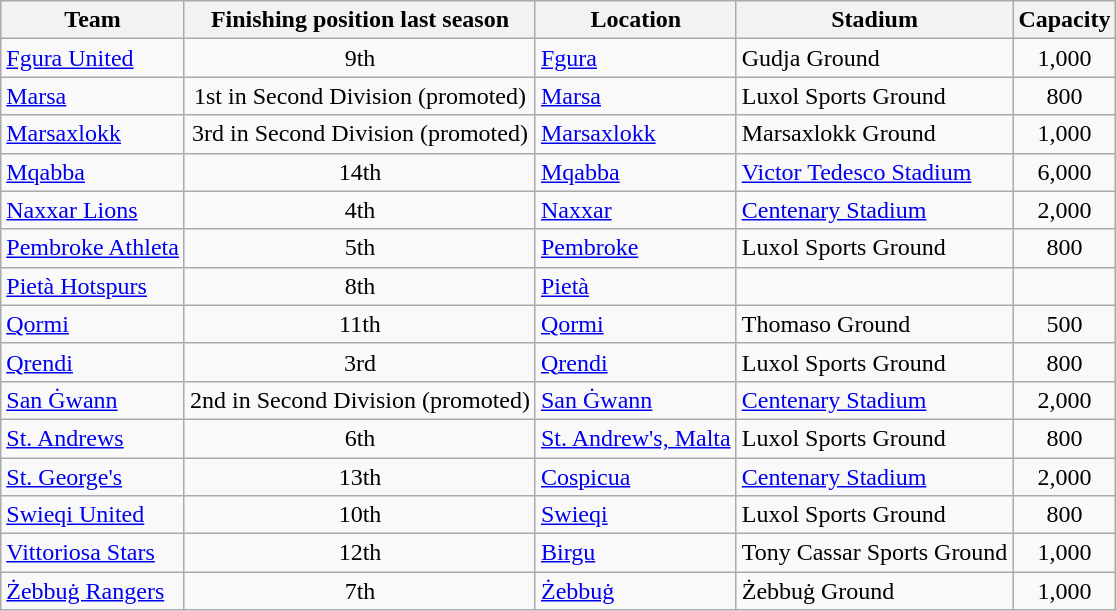<table class="wikitable sortable">
<tr>
<th>Team</th>
<th>Finishing position last season</th>
<th>Location</th>
<th>Stadium</th>
<th>Capacity</th>
</tr>
<tr>
<td><a href='#'>Fgura United</a></td>
<td align="center">9th</td>
<td><a href='#'>Fgura</a></td>
<td>Gudja Ground</td>
<td align="center">1,000</td>
</tr>
<tr>
<td><a href='#'>Marsa</a></td>
<td align="center">1st in Second Division (promoted)</td>
<td><a href='#'>Marsa</a></td>
<td>Luxol Sports Ground</td>
<td align="center">800</td>
</tr>
<tr>
<td><a href='#'>Marsaxlokk</a></td>
<td align="center">3rd in Second Division (promoted)</td>
<td><a href='#'>Marsaxlokk</a></td>
<td>Marsaxlokk Ground</td>
<td align="center">1,000</td>
</tr>
<tr>
<td><a href='#'>Mqabba</a></td>
<td align="center">14th</td>
<td><a href='#'>Mqabba</a></td>
<td><a href='#'>Victor Tedesco Stadium</a></td>
<td align="center">6,000</td>
</tr>
<tr>
<td><a href='#'>Naxxar Lions</a></td>
<td align="center">4th</td>
<td><a href='#'>Naxxar</a></td>
<td><a href='#'>Centenary Stadium</a></td>
<td align="center">2,000</td>
</tr>
<tr>
<td><a href='#'>Pembroke Athleta</a></td>
<td align="center">5th</td>
<td><a href='#'>Pembroke</a></td>
<td>Luxol Sports Ground</td>
<td align="center">800</td>
</tr>
<tr>
<td><a href='#'>Pietà Hotspurs</a></td>
<td align="center">8th</td>
<td><a href='#'>Pietà</a></td>
<td></td>
<td align="center"></td>
</tr>
<tr>
<td><a href='#'>Qormi</a></td>
<td align="center">11th</td>
<td><a href='#'>Qormi</a></td>
<td>Thomaso Ground</td>
<td align="center">500</td>
</tr>
<tr>
<td><a href='#'>Qrendi</a></td>
<td align="center">3rd</td>
<td><a href='#'>Qrendi</a></td>
<td>Luxol Sports Ground</td>
<td align="center">800</td>
</tr>
<tr>
<td><a href='#'>San Ġwann</a></td>
<td align="center">2nd in Second Division (promoted)</td>
<td><a href='#'>San Ġwann</a></td>
<td><a href='#'>Centenary Stadium</a></td>
<td align="center">2,000</td>
</tr>
<tr>
<td><a href='#'>St. Andrews</a></td>
<td align="center">6th</td>
<td><a href='#'>St. Andrew's, Malta</a></td>
<td>Luxol Sports Ground</td>
<td align="center">800</td>
</tr>
<tr>
<td><a href='#'>St. George's</a></td>
<td align="center">13th</td>
<td><a href='#'>Cospicua</a></td>
<td><a href='#'>Centenary Stadium</a></td>
<td align="center">2,000</td>
</tr>
<tr>
<td><a href='#'>Swieqi United</a></td>
<td align="center">10th</td>
<td><a href='#'>Swieqi</a></td>
<td>Luxol Sports Ground</td>
<td align="center">800</td>
</tr>
<tr>
<td><a href='#'>Vittoriosa Stars</a></td>
<td align="center">12th</td>
<td><a href='#'>Birgu</a></td>
<td>Tony Cassar Sports Ground</td>
<td align="center">1,000</td>
</tr>
<tr>
<td><a href='#'>Żebbuġ Rangers</a></td>
<td align="center">7th</td>
<td><a href='#'>Żebbuġ</a></td>
<td>Żebbuġ Ground</td>
<td align="center">1,000</td>
</tr>
</table>
